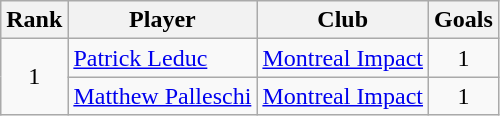<table class="wikitable">
<tr>
<th>Rank</th>
<th>Player</th>
<th>Club</th>
<th>Goals</th>
</tr>
<tr>
<td rowspan="2" align=center>1</td>
<td> <a href='#'>Patrick Leduc</a></td>
<td><a href='#'>Montreal Impact</a></td>
<td align=center>1</td>
</tr>
<tr>
<td> <a href='#'>Matthew Palleschi</a></td>
<td><a href='#'>Montreal Impact</a></td>
<td align=center>1</td>
</tr>
</table>
